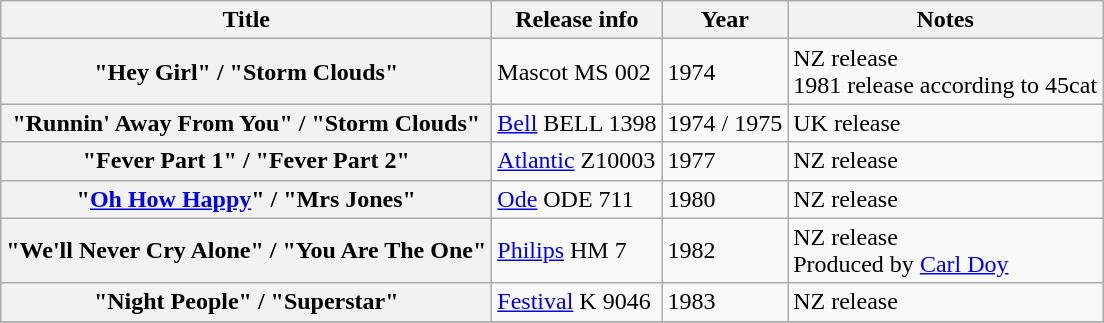<table class="wikitable plainrowheaders sortable">
<tr>
<th scope="col">Title</th>
<th scope="col">Release info</th>
<th scope="col">Year</th>
<th scope="col" class="unsortable">Notes</th>
</tr>
<tr>
<th scope="row">"Hey Girl" / "Storm Clouds"</th>
<td>Mascot MS 002</td>
<td>1974</td>
<td>NZ release<br>1981 release according to 45cat</td>
</tr>
<tr>
<th scope="row">"Runnin' Away From You" / "Storm Clouds"</th>
<td><a href='#'>Bell</a> BELL 1398</td>
<td>1974 / 1975</td>
<td>UK release</td>
</tr>
<tr>
<th scope="row">"Fever Part 1" / "Fever Part 2"</th>
<td><a href='#'>Atlantic</a> Z10003</td>
<td>1977</td>
<td>NZ release</td>
</tr>
<tr>
<th scope="row">"<a href='#'>Oh How Happy</a>"  / "Mrs Jones"</th>
<td><a href='#'>Ode</a> ODE 711</td>
<td>1980</td>
<td>NZ release</td>
</tr>
<tr>
<th scope="row">"We'll Never Cry Alone" / "You Are The One"</th>
<td><a href='#'>Philips</a> HM 7</td>
<td>1982</td>
<td>NZ release<br>Produced by <a href='#'>Carl Doy</a></td>
</tr>
<tr>
<th scope="row">"Night People" / "Superstar"</th>
<td><a href='#'>Festival</a> K 9046</td>
<td>1983</td>
<td>NZ release</td>
</tr>
<tr>
</tr>
</table>
